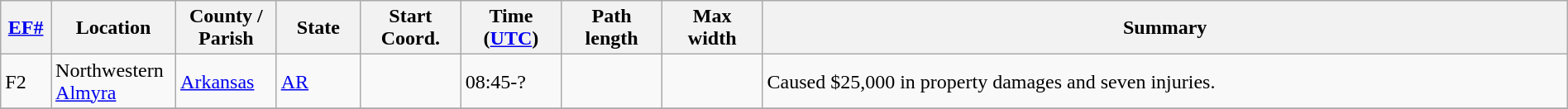<table class="wikitable sortable" style="width:100%;">
<tr>
<th scope="col"  style="width:3%; text-align:center;"><a href='#'>EF#</a></th>
<th scope="col"  style="width:7%; text-align:center;" class="unsortable">Location</th>
<th scope="col"  style="width:6%; text-align:center;" class="unsortable">County / Parish</th>
<th scope="col"  style="width:5%; text-align:center;">State</th>
<th scope="col"  style="width:6%; text-align:center;">Start Coord.</th>
<th scope="col"  style="width:6%; text-align:center;">Time (<a href='#'>UTC</a>)</th>
<th scope="col"  style="width:6%; text-align:center;">Path length</th>
<th scope="col"  style="width:6%; text-align:center;">Max width</th>
<th scope="col" class="unsortable" style="width:48%; text-align:center;">Summary</th>
</tr>
<tr>
<td bgcolor=>F2</td>
<td>Northwestern <a href='#'>Almyra</a></td>
<td><a href='#'>Arkansas</a></td>
<td><a href='#'>AR</a></td>
<td></td>
<td>08:45-?</td>
<td></td>
<td></td>
<td>Caused $25,000 in property damages and seven injuries.</td>
</tr>
<tr>
</tr>
</table>
